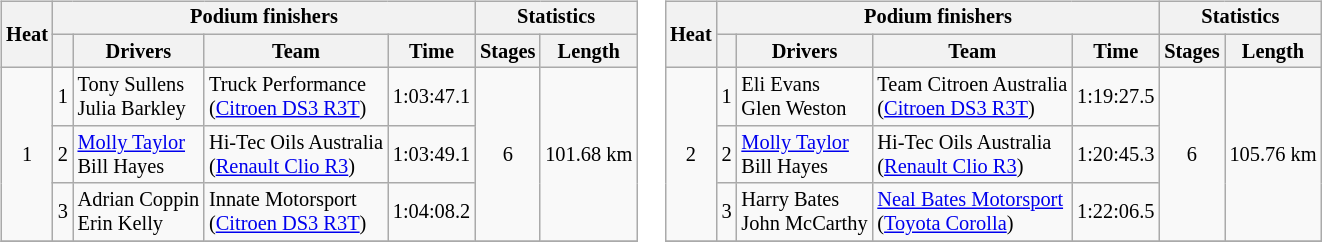<table>
<tr>
<td><br><table class="wikitable" style="font-size: 85%">
<tr>
<th rowspan=2>Heat</th>
<th colspan=4>Podium finishers</th>
<th colspan=2>Statistics</th>
</tr>
<tr>
<th></th>
<th>Drivers</th>
<th>Team</th>
<th>Time</th>
<th>Stages</th>
<th>Length</th>
</tr>
<tr>
<td rowspan=3 align=center>1</td>
<td align=center>1</td>
<td> Tony Sullens <br> Julia Barkley</td>
<td> Truck Performance <br> (<a href='#'>Citroen DS3 R3T</a>)</td>
<td align=center>1:03:47.1</td>
<td rowspan=3 align=center>6</td>
<td rowspan=3 align=center>101.68 km</td>
</tr>
<tr>
<td align=center>2</td>
<td> <a href='#'>Molly Taylor</a> <br> Bill Hayes</td>
<td> Hi-Tec Oils Australia <br> (<a href='#'>Renault Clio R3</a>)</td>
<td align=center>1:03:49.1</td>
</tr>
<tr>
<td align=center>3</td>
<td> Adrian Coppin <br> Erin Kelly</td>
<td> Innate Motorsport <br> (<a href='#'>Citroen DS3 R3T</a>)</td>
<td align=center>1:04:08.2</td>
</tr>
<tr>
</tr>
</table>
</td>
<td valign="top"><br><table align="right" class="wikitable" style="font-size: 85%;">
<tr>
<th rowspan=2>Heat</th>
<th colspan=4>Podium finishers</th>
<th colspan=2>Statistics</th>
</tr>
<tr>
<th></th>
<th>Drivers</th>
<th>Team</th>
<th>Time</th>
<th>Stages</th>
<th>Length</th>
</tr>
<tr>
<td rowspan=3 align=center>2</td>
<td align=center>1</td>
<td> Eli Evans <br> Glen Weston</td>
<td> Team Citroen Australia <br> (<a href='#'>Citroen DS3 R3T</a>)</td>
<td align=center>1:19:27.5</td>
<td rowspan=3 align=center>6</td>
<td rowspan=3 align=center>105.76 km</td>
</tr>
<tr>
<td align=center>2</td>
<td> <a href='#'>Molly Taylor</a> <br> Bill Hayes</td>
<td> Hi-Tec Oils Australia <br> (<a href='#'>Renault Clio R3</a>)</td>
<td align=center>1:20:45.3</td>
</tr>
<tr>
<td align=center>3</td>
<td> Harry Bates <br> John McCarthy</td>
<td> <a href='#'>Neal Bates Motorsport</a> <br> (<a href='#'>Toyota Corolla</a>)</td>
<td align=center>1:22:06.5</td>
</tr>
<tr>
</tr>
</table>
</td>
</tr>
</table>
